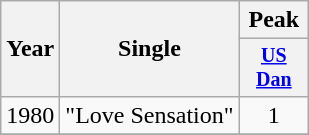<table class="wikitable" style="text-align:center;">
<tr>
<th rowspan="2">Year</th>
<th rowspan="2">Single</th>
<th colspan="1">Peak</th>
</tr>
<tr style="font-size:smaller;">
<th width="40"><a href='#'>US<br>Dan</a><br></th>
</tr>
<tr>
<td rowspan="1">1980</td>
<td align="left">"Love Sensation"</td>
<td>1</td>
</tr>
<tr>
</tr>
</table>
